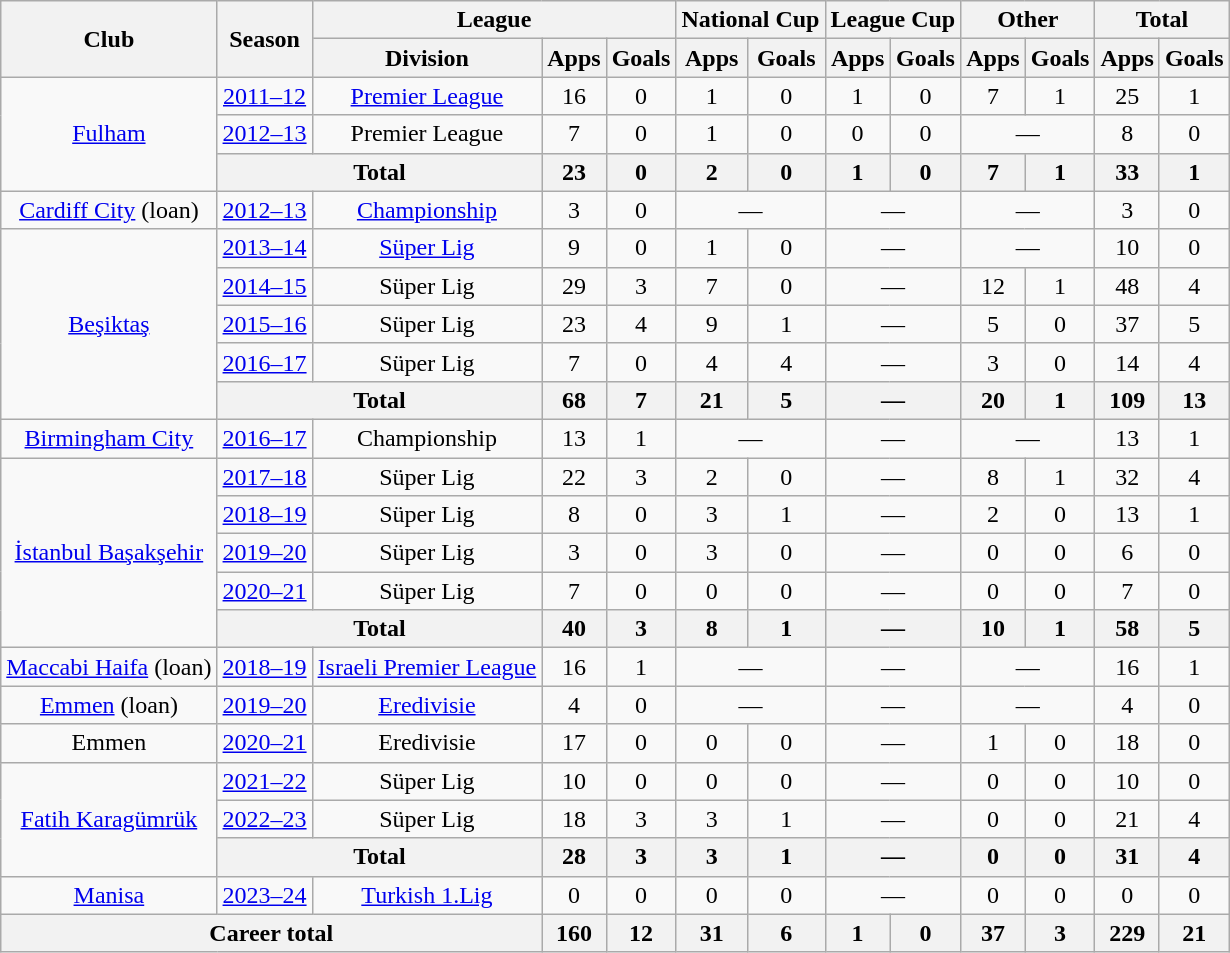<table class="wikitable" style="text-align:center">
<tr>
<th rowspan=2>Club</th>
<th rowspan=2>Season</th>
<th colspan=3>League</th>
<th colspan=2>National Cup</th>
<th colspan=2>League Cup</th>
<th colspan=2>Other</th>
<th colspan=2>Total</th>
</tr>
<tr>
<th>Division</th>
<th>Apps</th>
<th>Goals</th>
<th>Apps</th>
<th>Goals</th>
<th>Apps</th>
<th>Goals</th>
<th>Apps</th>
<th>Goals</th>
<th>Apps</th>
<th>Goals</th>
</tr>
<tr>
<td rowspan=3><a href='#'>Fulham</a></td>
<td><a href='#'>2011–12</a></td>
<td><a href='#'>Premier League</a></td>
<td>16</td>
<td>0</td>
<td>1</td>
<td>0</td>
<td>1</td>
<td>0</td>
<td>7</td>
<td>1</td>
<td>25</td>
<td>1</td>
</tr>
<tr>
<td><a href='#'>2012–13</a></td>
<td>Premier League</td>
<td>7</td>
<td>0</td>
<td>1</td>
<td>0</td>
<td>0</td>
<td>0</td>
<td colspan=2>—</td>
<td>8</td>
<td>0</td>
</tr>
<tr>
<th colspan=2>Total</th>
<th>23</th>
<th>0</th>
<th>2</th>
<th>0</th>
<th>1</th>
<th>0</th>
<th>7</th>
<th>1</th>
<th>33</th>
<th>1</th>
</tr>
<tr>
<td><a href='#'>Cardiff City</a> (loan)</td>
<td><a href='#'>2012–13</a></td>
<td><a href='#'>Championship</a></td>
<td>3</td>
<td>0</td>
<td colspan=2>—</td>
<td colspan=2>—</td>
<td colspan=2>—</td>
<td>3</td>
<td>0</td>
</tr>
<tr>
<td rowspan=5><a href='#'>Beşiktaş</a></td>
<td><a href='#'>2013–14</a></td>
<td><a href='#'>Süper Lig</a></td>
<td>9</td>
<td>0</td>
<td>1</td>
<td>0</td>
<td colspan=2>—</td>
<td colspan=2>—</td>
<td>10</td>
<td>0</td>
</tr>
<tr>
<td><a href='#'>2014–15</a></td>
<td>Süper Lig</td>
<td>29</td>
<td>3</td>
<td>7</td>
<td>0</td>
<td colspan=2>—</td>
<td>12</td>
<td>1</td>
<td>48</td>
<td>4</td>
</tr>
<tr>
<td><a href='#'>2015–16</a></td>
<td>Süper Lig</td>
<td>23</td>
<td>4</td>
<td>9</td>
<td>1</td>
<td colspan=2>—</td>
<td>5</td>
<td>0</td>
<td>37</td>
<td>5</td>
</tr>
<tr>
<td><a href='#'>2016–17</a></td>
<td>Süper Lig</td>
<td>7</td>
<td>0</td>
<td>4</td>
<td>4</td>
<td colspan=2>—</td>
<td>3</td>
<td>0</td>
<td>14</td>
<td>4</td>
</tr>
<tr>
<th colspan=2>Total</th>
<th>68</th>
<th>7</th>
<th>21</th>
<th>5</th>
<th colspan=2>—</th>
<th>20</th>
<th>1</th>
<th>109</th>
<th>13</th>
</tr>
<tr>
<td><a href='#'>Birmingham City</a></td>
<td><a href='#'>2016–17</a></td>
<td>Championship</td>
<td>13</td>
<td>1</td>
<td colspan=2>—</td>
<td colspan=2>—</td>
<td colspan=2>—</td>
<td>13</td>
<td>1</td>
</tr>
<tr>
<td rowspan="5"><a href='#'>İstanbul Başakşehir</a></td>
<td><a href='#'>2017–18</a></td>
<td>Süper Lig</td>
<td>22</td>
<td>3</td>
<td>2</td>
<td>0</td>
<td colspan=2>—</td>
<td>8</td>
<td>1</td>
<td>32</td>
<td>4</td>
</tr>
<tr>
<td><a href='#'>2018–19</a></td>
<td>Süper Lig</td>
<td>8</td>
<td>0</td>
<td>3</td>
<td>1</td>
<td colspan=2>—</td>
<td>2</td>
<td>0</td>
<td>13</td>
<td>1</td>
</tr>
<tr>
<td><a href='#'>2019–20</a></td>
<td>Süper Lig</td>
<td>3</td>
<td>0</td>
<td>3</td>
<td>0</td>
<td colspan=2>—</td>
<td>0</td>
<td>0</td>
<td>6</td>
<td>0</td>
</tr>
<tr>
<td><a href='#'>2020–21</a></td>
<td>Süper Lig</td>
<td>7</td>
<td>0</td>
<td>0</td>
<td>0</td>
<td colspan="2">—</td>
<td>0</td>
<td>0</td>
<td>7</td>
<td>0</td>
</tr>
<tr>
<th colspan="2">Total</th>
<th>40</th>
<th>3</th>
<th>8</th>
<th>1</th>
<th colspan="2">—</th>
<th>10</th>
<th>1</th>
<th>58</th>
<th>5</th>
</tr>
<tr>
<td><a href='#'>Maccabi Haifa</a> (loan)</td>
<td><a href='#'>2018–19</a></td>
<td><a href='#'>Israeli Premier League</a></td>
<td>16</td>
<td>1</td>
<td colspan="2">—</td>
<td colspan="2">—</td>
<td colspan="2">—</td>
<td>16</td>
<td>1</td>
</tr>
<tr>
<td><a href='#'>Emmen</a> (loan)</td>
<td><a href='#'>2019–20</a></td>
<td><a href='#'>Eredivisie</a></td>
<td>4</td>
<td>0</td>
<td colspan="2">—</td>
<td colspan="2">—</td>
<td colspan="2">—</td>
<td>4</td>
<td>0</td>
</tr>
<tr>
<td>Emmen</td>
<td><a href='#'>2020–21</a></td>
<td>Eredivisie</td>
<td>17</td>
<td>0</td>
<td>0</td>
<td>0</td>
<td colspan="2">—</td>
<td>1</td>
<td>0</td>
<td>18</td>
<td>0</td>
</tr>
<tr>
<td rowspan="3"><a href='#'>Fatih Karagümrük</a></td>
<td><a href='#'>2021–22</a></td>
<td>Süper Lig</td>
<td>10</td>
<td>0</td>
<td>0</td>
<td>0</td>
<td colspan="2">—</td>
<td>0</td>
<td>0</td>
<td>10</td>
<td>0</td>
</tr>
<tr>
<td><a href='#'>2022–23</a></td>
<td>Süper Lig</td>
<td>18</td>
<td>3</td>
<td>3</td>
<td>1</td>
<td colspan="2">—</td>
<td>0</td>
<td>0</td>
<td>21</td>
<td>4</td>
</tr>
<tr>
<th colspan="2">Total</th>
<th>28</th>
<th>3</th>
<th>3</th>
<th>1</th>
<th colspan="2">—</th>
<th>0</th>
<th>0</th>
<th>31</th>
<th>4</th>
</tr>
<tr>
<td><a href='#'>Manisa</a></td>
<td><a href='#'>2023–24</a></td>
<td><a href='#'>Turkish 1.Lig</a></td>
<td>0</td>
<td>0</td>
<td>0</td>
<td>0</td>
<td colspan="2">—</td>
<td>0</td>
<td>0</td>
<td>0</td>
<td>0</td>
</tr>
<tr>
<th colspan=3>Career total</th>
<th>160</th>
<th>12</th>
<th>31</th>
<th>6</th>
<th>1</th>
<th>0</th>
<th>37</th>
<th>3</th>
<th>229</th>
<th>21</th>
</tr>
</table>
